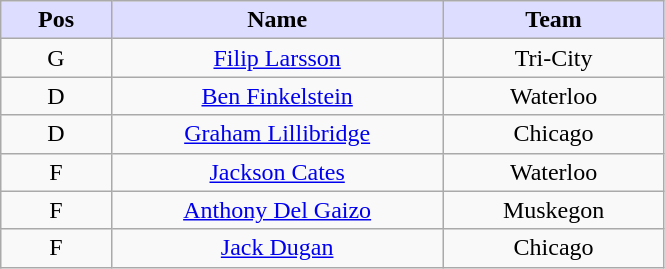<table class="wikitable" style="text-align:center">
<tr>
<th style="background:#ddf; width:10%;">Pos</th>
<th style="background:#ddf; width:30%;">Name</th>
<th style="background:#ddf; width:20%;">Team</th>
</tr>
<tr>
<td>G</td>
<td><a href='#'>Filip Larsson</a></td>
<td>Tri-City</td>
</tr>
<tr>
<td>D</td>
<td><a href='#'>Ben Finkelstein</a></td>
<td>Waterloo</td>
</tr>
<tr>
<td>D</td>
<td><a href='#'>Graham Lillibridge</a></td>
<td>Chicago</td>
</tr>
<tr>
<td>F</td>
<td><a href='#'>Jackson Cates</a></td>
<td>Waterloo</td>
</tr>
<tr>
<td>F</td>
<td><a href='#'>Anthony Del Gaizo</a></td>
<td>Muskegon</td>
</tr>
<tr>
<td>F</td>
<td><a href='#'>Jack Dugan</a></td>
<td>Chicago</td>
</tr>
</table>
